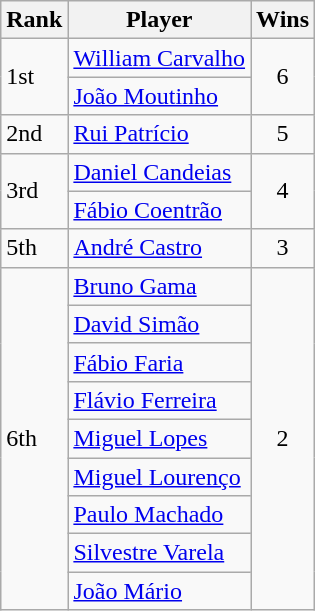<table class="wikitable">
<tr>
<th>Rank</th>
<th>Player</th>
<th>Wins</th>
</tr>
<tr>
<td rowspan="2" style="border-top:1px solid silver">1st</td>
<td><a href='#'>William Carvalho</a></td>
<td rowspan="2" style="text-align:center; border-top:1px solid silver">6</td>
</tr>
<tr>
<td><a href='#'>João Moutinho</a></td>
</tr>
<tr>
<td rowspan="1" style="border-top:1px solid silver">2nd</td>
<td><a href='#'>Rui Patrício</a></td>
<td rowspan="1" style="text-align:center; border-top:1px solid silver">5</td>
</tr>
<tr>
<td rowspan="2" style="border-top:1px solid silver">3rd</td>
<td><a href='#'>Daniel Candeias</a></td>
<td rowspan="2" style="text-align:center; border-top:1px solid silver">4</td>
</tr>
<tr>
<td><a href='#'>Fábio Coentrão</a></td>
</tr>
<tr>
<td rowspan="1" style="border-top:1px solid silver">5th</td>
<td><a href='#'>André Castro</a></td>
<td rowspan="1" style="text-align:center; border-top:1px solid silver">3</td>
</tr>
<tr>
<td rowspan="9" style="border-top:1px solid silver">6th</td>
<td><a href='#'>Bruno Gama</a></td>
<td rowspan="9" style="text-align:center; border-top:1px solid silver">2</td>
</tr>
<tr>
<td><a href='#'>David Simão</a></td>
</tr>
<tr>
<td><a href='#'>Fábio Faria</a></td>
</tr>
<tr>
<td><a href='#'>Flávio Ferreira</a></td>
</tr>
<tr>
<td><a href='#'>Miguel Lopes</a></td>
</tr>
<tr>
<td><a href='#'>Miguel Lourenço</a></td>
</tr>
<tr>
<td><a href='#'>Paulo Machado</a></td>
</tr>
<tr>
<td><a href='#'>Silvestre Varela</a></td>
</tr>
<tr>
<td><a href='#'>João Mário</a></td>
</tr>
</table>
